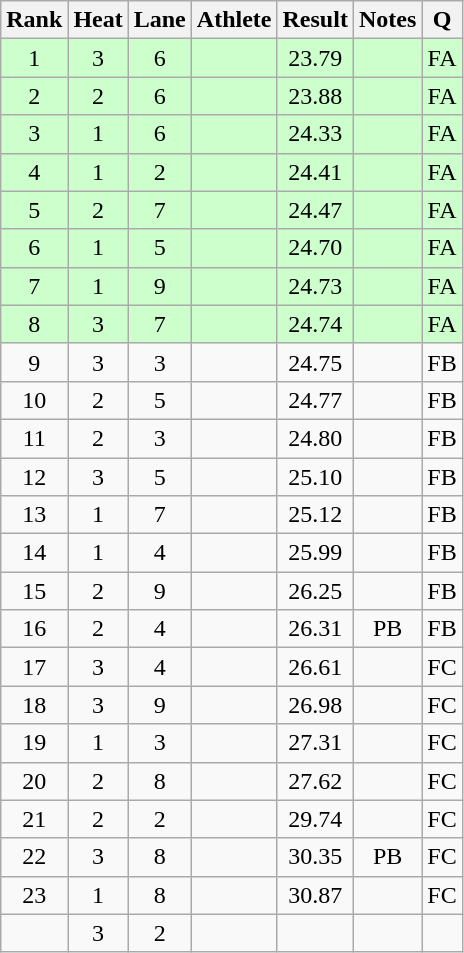<table class="wikitable sortable" style="text-align:center">
<tr>
<th>Rank</th>
<th>Heat</th>
<th>Lane</th>
<th>Athlete</th>
<th>Result</th>
<th>Notes</th>
<th>Q</th>
</tr>
<tr bgcolor=ccffcc>
<td>1</td>
<td>3</td>
<td>6</td>
<td align=left></td>
<td>23.79</td>
<td></td>
<td>FA</td>
</tr>
<tr bgcolor=ccffcc>
<td>2</td>
<td>2</td>
<td>6</td>
<td align=left></td>
<td>23.88</td>
<td></td>
<td>FA</td>
</tr>
<tr bgcolor=ccffcc>
<td>3</td>
<td>1</td>
<td>6</td>
<td align=left></td>
<td>24.33</td>
<td></td>
<td>FA</td>
</tr>
<tr bgcolor=ccffcc>
<td>4</td>
<td>1</td>
<td>2</td>
<td align=left></td>
<td>24.41</td>
<td></td>
<td>FA</td>
</tr>
<tr bgcolor=ccffcc>
<td>5</td>
<td>2</td>
<td>7</td>
<td align=left></td>
<td>24.47</td>
<td></td>
<td>FA</td>
</tr>
<tr bgcolor=ccffcc>
<td>6</td>
<td>1</td>
<td>5</td>
<td align=left></td>
<td>24.70</td>
<td></td>
<td>FA</td>
</tr>
<tr bgcolor=ccffcc>
<td>7</td>
<td>1</td>
<td>9</td>
<td align=left></td>
<td>24.73</td>
<td></td>
<td>FA</td>
</tr>
<tr bgcolor=ccffcc>
<td>8</td>
<td>3</td>
<td>7</td>
<td align=left></td>
<td>24.74</td>
<td></td>
<td>FA</td>
</tr>
<tr>
<td>9</td>
<td>3</td>
<td>3</td>
<td align=left></td>
<td>24.75</td>
<td></td>
<td>FB</td>
</tr>
<tr>
<td>10</td>
<td>2</td>
<td>5</td>
<td align=left></td>
<td>24.77</td>
<td></td>
<td>FB</td>
</tr>
<tr>
<td>11</td>
<td>2</td>
<td>3</td>
<td align=left></td>
<td>24.80</td>
<td></td>
<td>FB</td>
</tr>
<tr>
<td>12</td>
<td>3</td>
<td>5</td>
<td align=left></td>
<td>25.10</td>
<td></td>
<td>FB</td>
</tr>
<tr>
<td>13</td>
<td>1</td>
<td>7</td>
<td align=left></td>
<td>25.12</td>
<td></td>
<td>FB</td>
</tr>
<tr>
<td>14</td>
<td>1</td>
<td>4</td>
<td align=left></td>
<td>25.99</td>
<td></td>
<td>FB</td>
</tr>
<tr>
<td>15</td>
<td>2</td>
<td>9</td>
<td align=left></td>
<td>26.25</td>
<td></td>
<td>FB</td>
</tr>
<tr>
<td>16</td>
<td>2</td>
<td>4</td>
<td align=left></td>
<td>26.31</td>
<td>PB</td>
<td>FB</td>
</tr>
<tr>
<td>17</td>
<td>3</td>
<td>4</td>
<td align=left></td>
<td>26.61</td>
<td></td>
<td>FC</td>
</tr>
<tr>
<td>18</td>
<td>3</td>
<td>9</td>
<td align=left></td>
<td>26.98</td>
<td></td>
<td>FC</td>
</tr>
<tr>
<td>19</td>
<td>1</td>
<td>3</td>
<td align=left></td>
<td>27.31</td>
<td></td>
<td>FC</td>
</tr>
<tr>
<td>20</td>
<td>2</td>
<td>8</td>
<td align=left></td>
<td>27.62</td>
<td></td>
<td>FC</td>
</tr>
<tr>
<td>21</td>
<td>2</td>
<td>2</td>
<td align=left></td>
<td>29.74</td>
<td></td>
<td>FC</td>
</tr>
<tr>
<td>22</td>
<td>3</td>
<td>8</td>
<td align=left></td>
<td>30.35</td>
<td>PB</td>
<td>FC</td>
</tr>
<tr>
<td>23</td>
<td>1</td>
<td>8</td>
<td align=left></td>
<td>30.87</td>
<td></td>
<td>FC</td>
</tr>
<tr>
<td></td>
<td>3</td>
<td>2</td>
<td align=left></td>
<td></td>
<td></td>
<td></td>
</tr>
</table>
